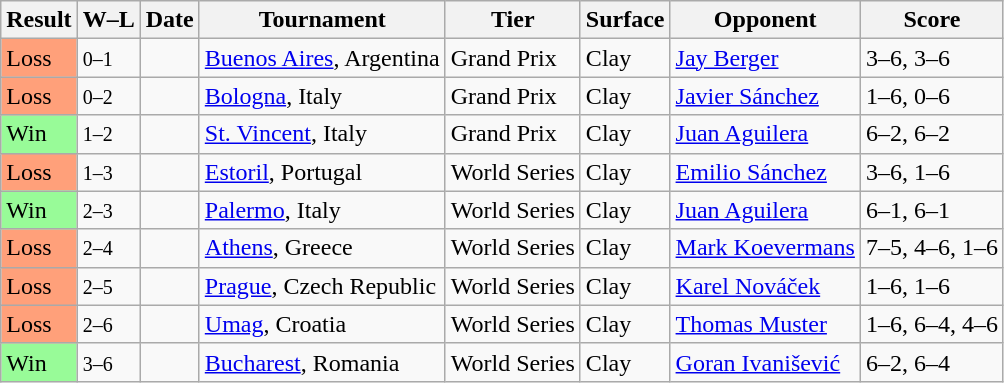<table class="sortable wikitable">
<tr>
<th>Result</th>
<th class="unsortable">W–L</th>
<th>Date</th>
<th>Tournament</th>
<th>Tier</th>
<th>Surface</th>
<th>Opponent</th>
<th class="unsortable">Score</th>
</tr>
<tr>
<td style="background:#ffa07a;">Loss</td>
<td><small>0–1</small></td>
<td><a href='#'></a></td>
<td><a href='#'>Buenos Aires</a>, Argentina</td>
<td>Grand Prix</td>
<td>Clay</td>
<td> <a href='#'>Jay Berger</a></td>
<td>3–6, 3–6</td>
</tr>
<tr>
<td style="background:#ffa07a;">Loss</td>
<td><small>0–2</small></td>
<td><a href='#'></a></td>
<td><a href='#'>Bologna</a>, Italy</td>
<td>Grand Prix</td>
<td>Clay</td>
<td> <a href='#'>Javier Sánchez</a></td>
<td>1–6, 0–6</td>
</tr>
<tr>
<td style="background:#98fb98;">Win</td>
<td><small>1–2</small></td>
<td><a href='#'></a></td>
<td><a href='#'>St. Vincent</a>, Italy</td>
<td>Grand Prix</td>
<td>Clay</td>
<td> <a href='#'>Juan Aguilera</a></td>
<td>6–2, 6–2</td>
</tr>
<tr>
<td style="background:#ffa07a;">Loss</td>
<td><small>1–3</small></td>
<td><a href='#'></a></td>
<td><a href='#'>Estoril</a>, Portugal</td>
<td>World Series</td>
<td>Clay</td>
<td> <a href='#'>Emilio Sánchez</a></td>
<td>3–6, 1–6</td>
</tr>
<tr>
<td style="background:#98fb98;">Win</td>
<td><small>2–3</small></td>
<td><a href='#'></a></td>
<td><a href='#'>Palermo</a>, Italy</td>
<td>World Series</td>
<td>Clay</td>
<td> <a href='#'>Juan Aguilera</a></td>
<td>6–1, 6–1</td>
</tr>
<tr>
<td style="background:#ffa07a;">Loss</td>
<td><small>2–4</small></td>
<td><a href='#'></a></td>
<td><a href='#'>Athens</a>, Greece</td>
<td>World Series</td>
<td>Clay</td>
<td> <a href='#'>Mark Koevermans</a></td>
<td>7–5, 4–6, 1–6</td>
</tr>
<tr>
<td style="background:#ffa07a;">Loss</td>
<td><small>2–5</small></td>
<td><a href='#'></a></td>
<td><a href='#'>Prague</a>, Czech Republic</td>
<td>World Series</td>
<td>Clay</td>
<td> <a href='#'>Karel Nováček</a></td>
<td>1–6, 1–6</td>
</tr>
<tr>
<td style="background:#ffa07a;">Loss</td>
<td><small>2–6</small></td>
<td><a href='#'></a></td>
<td><a href='#'>Umag</a>, Croatia</td>
<td>World Series</td>
<td>Clay</td>
<td> <a href='#'>Thomas Muster</a></td>
<td>1–6, 6–4, 4–6</td>
</tr>
<tr>
<td style="background:#98fb98;">Win</td>
<td><small>3–6</small></td>
<td><a href='#'></a></td>
<td><a href='#'>Bucharest</a>, Romania</td>
<td>World Series</td>
<td>Clay</td>
<td> <a href='#'>Goran Ivanišević</a></td>
<td>6–2, 6–4</td>
</tr>
</table>
